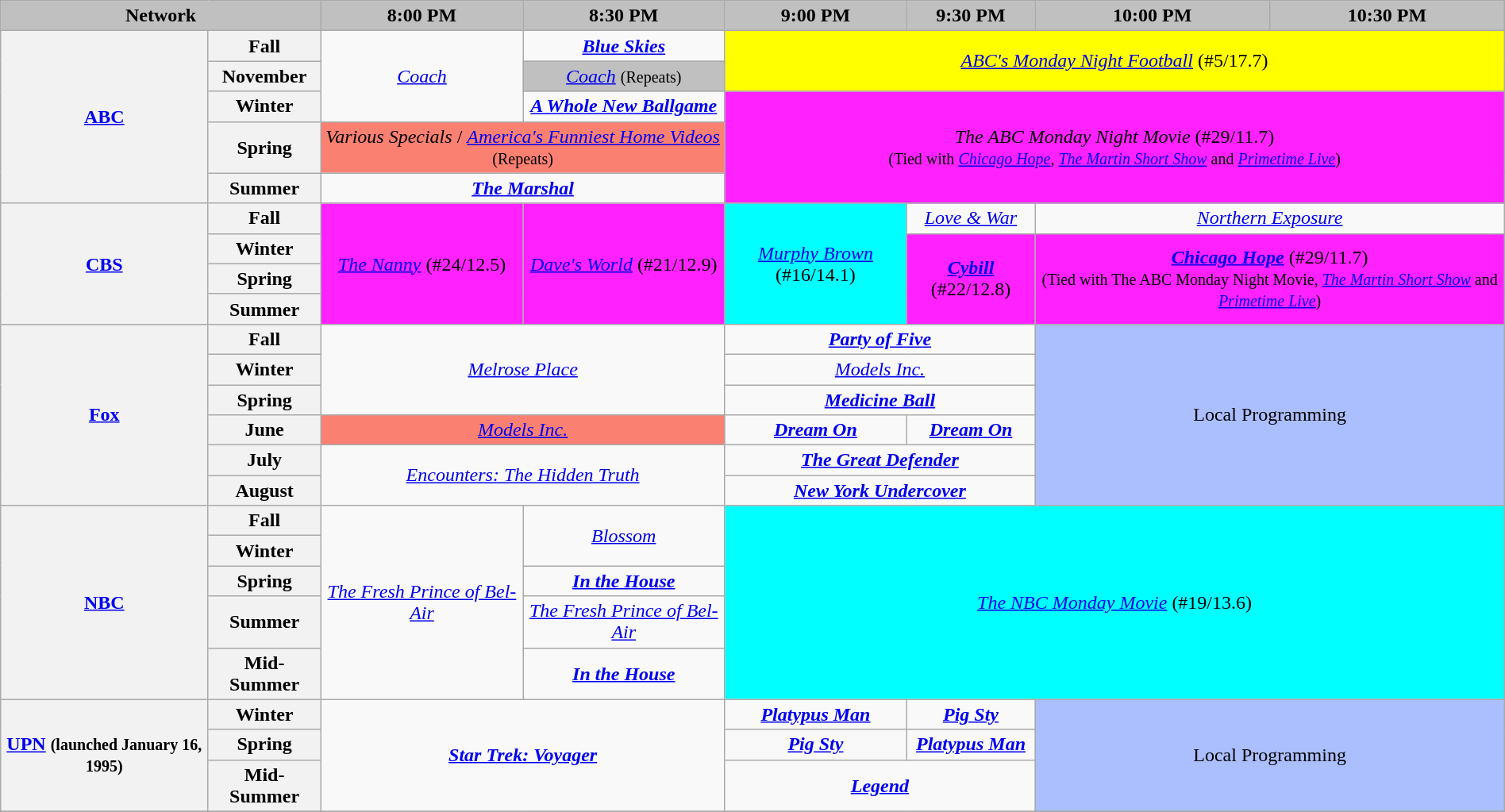<table class="wikitable" style="width:100%;margin-right:0;text-align:center">
<tr>
<th colspan="2" style="background-color:#C0C0C0;text-align:center">Network</th>
<th style="background-color:#C0C0C0;text-align:center">8:00 PM</th>
<th style="background-color:#C0C0C0;text-align:center">8:30 PM</th>
<th style="background-color:#C0C0C0;text-align:center">9:00 PM</th>
<th style="background-color:#C0C0C0;text-align:center">9:30 PM</th>
<th style="background-color:#C0C0C0;text-align:center">10:00 PM</th>
<th style="background-color:#C0C0C0;text-align:center">10:30 PM</th>
</tr>
<tr>
<th rowspan="5"><a href='#'>ABC</a></th>
<th>Fall</th>
<td rowspan="3"><em><a href='#'>Coach</a></em></td>
<td><strong><em><a href='#'>Blue Skies</a></em></strong></td>
<td bgcolor="#FFFF00" rowspan="2" colspan="4"><em><a href='#'>ABC's Monday Night Football</a></em> (#5/17.7)</td>
</tr>
<tr>
<th>November</th>
<td bgcolor="#C0C0C0"><em><a href='#'>Coach</a></em> <small>(Repeats)</small></td>
</tr>
<tr>
<th>Winter</th>
<td><strong><em><a href='#'>A Whole New Ballgame</a></em></strong></td>
<td bgcolor="#FF22FF" rowspan="3" colspan="4"><em>The ABC Monday Night Movie</em> (#29/11.7)<br><small>(Tied with <em><a href='#'>Chicago Hope</a></em>, <em><a href='#'>The Martin Short Show</a></em> and <em><a href='#'>Primetime Live</a></em>)</small></td>
</tr>
<tr>
<th>Spring</th>
<td bgcolor="#FA8072" colspan="2"><em>Various Specials</em> / <em><a href='#'>America's Funniest Home Videos</a></em> <small>(Repeats)</small></td>
</tr>
<tr>
<th>Summer</th>
<td colspan="2"><strong><em><a href='#'>The Marshal</a></em></strong></td>
</tr>
<tr>
<th rowspan="4"><a href='#'>CBS</a></th>
<th>Fall</th>
<td bgcolor="#FF22FF" rowspan="4"><em><a href='#'>The Nanny</a></em> (#24/12.5)</td>
<td bgcolor="#FF22FF" rowspan="4"><em><a href='#'>Dave's World</a></em> (#21/12.9)</td>
<td bgcolor="#00FFFF" rowspan="4"><em><a href='#'>Murphy Brown</a></em> (#16/14.1)</td>
<td><em><a href='#'>Love & War</a></em></td>
<td colspan="2"><em><a href='#'>Northern Exposure</a></em></td>
</tr>
<tr>
<th>Winter</th>
<td bgcolor="#FF22FF" rowspan="3"><strong><em><a href='#'>Cybill</a></em></strong> (#22/12.8)</td>
<td bgcolor="#FF22FF" rowspan="3" colspan="2"><strong><em><a href='#'>Chicago Hope</a></em></strong> (#29/11.7)<br><small>(Tied with The ABC Monday Night Movie, <em><a href='#'>The Martin Short Show</a></em> and <em><a href='#'>Primetime Live</a></em>)</small></td>
</tr>
<tr>
<th>Spring</th>
</tr>
<tr>
<th>Summer</th>
</tr>
<tr>
<th rowspan="6"><a href='#'>Fox</a></th>
<th>Fall</th>
<td colspan="2" rowspan="3"><em><a href='#'>Melrose Place</a></em></td>
<td colspan="2"><strong><em><a href='#'>Party of Five</a></em></strong></td>
<td style="background:#abbfff;" rowspan="6" colspan="2">Local Programming</td>
</tr>
<tr>
<th>Winter</th>
<td colspan="2"><em><a href='#'>Models Inc.</a></em></td>
</tr>
<tr>
<th>Spring</th>
<td colspan="2"><strong><em><a href='#'>Medicine Ball</a></em></strong></td>
</tr>
<tr>
<th>June</th>
<td bgcolor="#FA8072" colspan="2"><em><a href='#'>Models Inc.</a></em></td>
<td><strong><em><a href='#'>Dream On</a></em></strong></td>
<td><strong><em><a href='#'>Dream On</a></em></strong></td>
</tr>
<tr>
<th>July</th>
<td colspan="2" rowspan="2"><em><a href='#'>Encounters: The Hidden Truth</a></em></td>
<td colspan="2"><strong><em><a href='#'>The Great Defender</a></em></strong></td>
</tr>
<tr>
<th>August</th>
<td colspan="2"><strong><em><a href='#'>New York Undercover</a></em></strong></td>
</tr>
<tr>
<th rowspan="5"><a href='#'>NBC</a></th>
<th>Fall</th>
<td rowspan="5"><em><a href='#'>The Fresh Prince of Bel-Air</a></em></td>
<td rowspan="2"><em><a href='#'>Blossom</a></em></td>
<td bgcolor="#00FFFF" rowspan="5" colspan="4"><em><a href='#'>The NBC Monday Movie</a></em> (#19/13.6)</td>
</tr>
<tr>
<th>Winter</th>
</tr>
<tr>
<th>Spring</th>
<td><strong><em><a href='#'>In the House</a></em></strong></td>
</tr>
<tr>
<th>Summer</th>
<td><em><a href='#'>The Fresh Prince of Bel-Air</a></em></td>
</tr>
<tr>
<th>Mid-Summer</th>
<td><strong><em><a href='#'>In the House</a></em></strong></td>
</tr>
<tr>
<th rowspan="3"><a href='#'>UPN</a> <small>(launched January 16, 1995)</small></th>
<th>Winter</th>
<td rowspan="3" colspan="2"><strong><em><a href='#'>Star Trek: Voyager</a></em></strong></td>
<td><strong><em><a href='#'>Platypus Man</a></em></strong></td>
<td><strong><em><a href='#'>Pig Sty</a></em></strong></td>
<td style="background:#abbfff;" colspan="2" rowspan="3">Local Programming</td>
</tr>
<tr>
<th>Spring</th>
<td><strong><em><a href='#'>Pig Sty</a></em></strong></td>
<td><strong><em><a href='#'>Platypus Man</a></em></strong></td>
</tr>
<tr>
<th>Mid-Summer</th>
<td colspan="2"><strong><em><a href='#'>Legend</a></em></strong></td>
</tr>
<tr>
</tr>
</table>
